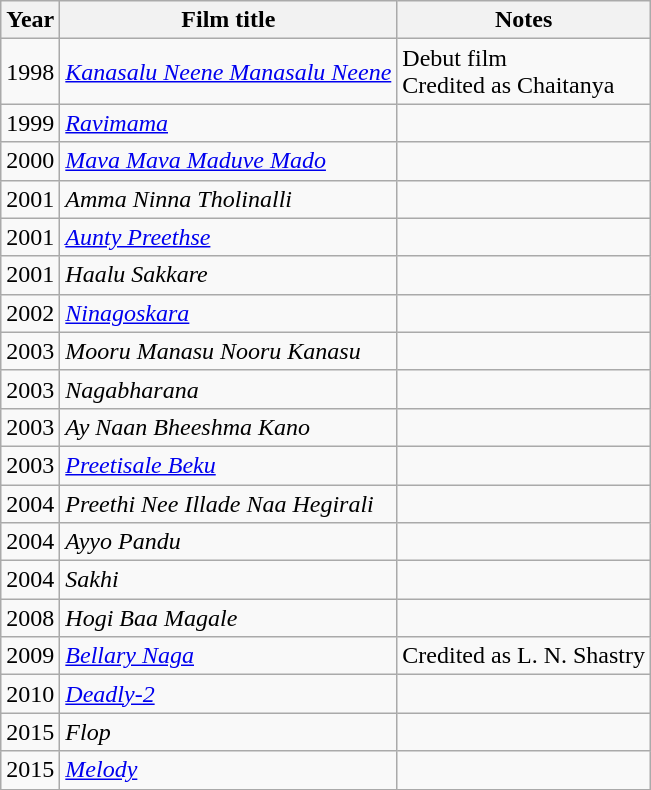<table class="wikitable sortable">
<tr>
<th>Year</th>
<th>Film title</th>
<th>Notes</th>
</tr>
<tr>
<td>1998</td>
<td><em><a href='#'>Kanasalu Neene Manasalu Neene</a></em></td>
<td>Debut film <br> Credited as Chaitanya</td>
</tr>
<tr>
<td>1999</td>
<td><em><a href='#'>Ravimama</a></em></td>
<td></td>
</tr>
<tr>
<td>2000</td>
<td><em><a href='#'>Mava Mava Maduve Mado</a></em></td>
<td></td>
</tr>
<tr>
<td>2001</td>
<td><em>Amma Ninna Tholinalli</em></td>
<td></td>
</tr>
<tr>
<td>2001</td>
<td><em><a href='#'>Aunty Preethse</a></em></td>
<td></td>
</tr>
<tr>
<td>2001</td>
<td><em>Haalu Sakkare</em></td>
<td></td>
</tr>
<tr>
<td>2002</td>
<td><em><a href='#'>Ninagoskara</a></em></td>
<td></td>
</tr>
<tr>
<td>2003</td>
<td><em>Mooru Manasu Nooru Kanasu</em></td>
<td></td>
</tr>
<tr>
<td>2003</td>
<td><em>Nagabharana</em></td>
<td></td>
</tr>
<tr>
<td>2003</td>
<td><em>Ay Naan Bheeshma Kano</em></td>
<td></td>
</tr>
<tr>
<td>2003</td>
<td><em><a href='#'>Preetisale Beku</a></em></td>
<td></td>
</tr>
<tr>
<td>2004</td>
<td><em>Preethi Nee Illade Naa Hegirali</em></td>
<td></td>
</tr>
<tr>
<td>2004</td>
<td><em>Ayyo Pandu</em></td>
<td></td>
</tr>
<tr>
<td>2004</td>
<td><em>Sakhi</em></td>
<td></td>
</tr>
<tr>
<td>2008</td>
<td><em>Hogi Baa Magale</em></td>
<td></td>
</tr>
<tr>
<td>2009</td>
<td><em><a href='#'>Bellary Naga</a></em></td>
<td>Credited as L. N. Shastry</td>
</tr>
<tr>
<td>2010</td>
<td><em><a href='#'>Deadly-2</a></em></td>
<td></td>
</tr>
<tr>
<td>2015</td>
<td><em>Flop</em></td>
<td></td>
</tr>
<tr>
<td>2015</td>
<td><em><a href='#'>Melody</a></em></td>
<td></td>
</tr>
<tr>
</tr>
</table>
